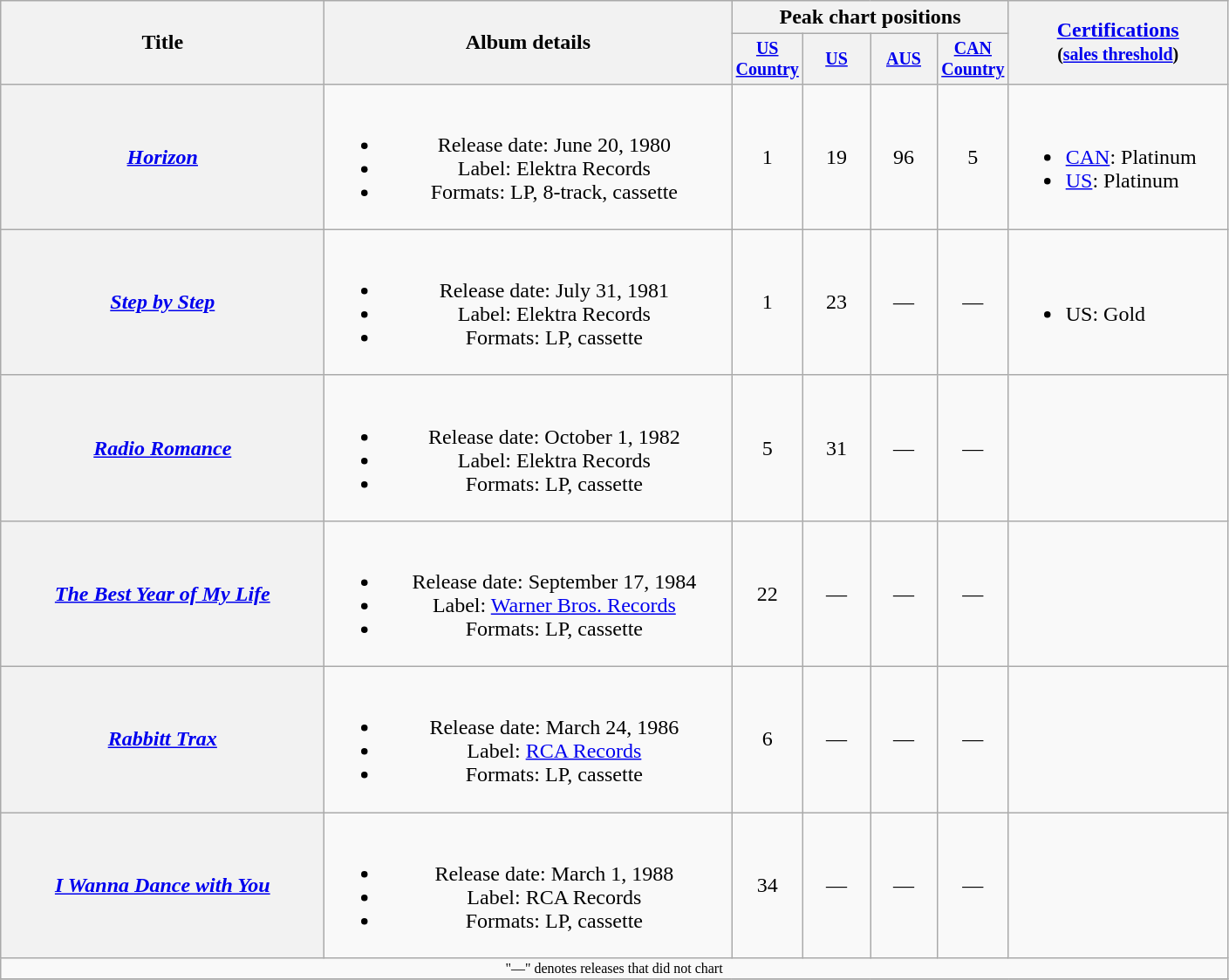<table class="wikitable plainrowheaders" style="text-align:center;">
<tr>
<th rowspan="2" style="width:15em;">Title</th>
<th rowspan="2" style="width:19em;">Album details</th>
<th colspan="4">Peak chart positions</th>
<th rowspan="2" style="width:10em;"><a href='#'>Certifications</a><br><small>(<a href='#'>sales threshold</a>)</small></th>
</tr>
<tr style="font-size:smaller;">
<th width="45"><a href='#'>US Country</a><br></th>
<th width="45"><a href='#'>US</a><br></th>
<th width="45"><a href='#'>AUS</a><br></th>
<th width="45"><a href='#'>CAN Country</a><br></th>
</tr>
<tr>
<th scope="row"><em><a href='#'>Horizon</a></em></th>
<td><br><ul><li>Release date: June 20, 1980</li><li>Label: Elektra Records</li><li>Formats: LP, 8-track, cassette</li></ul></td>
<td>1</td>
<td>19</td>
<td>96</td>
<td>5</td>
<td align="left"><br><ul><li><a href='#'>CAN</a>: Platinum</li><li><a href='#'>US</a>: Platinum</li></ul></td>
</tr>
<tr>
<th scope="row"><em><a href='#'>Step by Step</a></em></th>
<td><br><ul><li>Release date: July 31, 1981</li><li>Label: Elektra Records</li><li>Formats: LP, cassette</li></ul></td>
<td>1</td>
<td>23</td>
<td>—</td>
<td>—</td>
<td align="left"><br><ul><li>US: Gold</li></ul></td>
</tr>
<tr>
<th scope="row"><em><a href='#'>Radio Romance</a></em></th>
<td><br><ul><li>Release date: October 1, 1982</li><li>Label: Elektra Records</li><li>Formats: LP, cassette</li></ul></td>
<td>5</td>
<td>31</td>
<td>—</td>
<td>—</td>
<td></td>
</tr>
<tr>
<th scope="row"><em><a href='#'>The Best Year of My Life</a></em></th>
<td><br><ul><li>Release date: September 17, 1984</li><li>Label: <a href='#'>Warner Bros. Records</a></li><li>Formats: LP, cassette</li></ul></td>
<td>22</td>
<td>—</td>
<td>—</td>
<td>—</td>
<td></td>
</tr>
<tr>
<th scope="row"><em><a href='#'>Rabbitt Trax</a></em></th>
<td><br><ul><li>Release date: March 24, 1986</li><li>Label: <a href='#'>RCA Records</a></li><li>Formats: LP, cassette</li></ul></td>
<td>6</td>
<td>—</td>
<td>—</td>
<td>—</td>
<td></td>
</tr>
<tr>
<th scope="row"><em><a href='#'>I Wanna Dance with You</a></em></th>
<td><br><ul><li>Release date: March 1, 1988</li><li>Label: RCA Records</li><li>Formats: LP, cassette</li></ul></td>
<td>34</td>
<td>—</td>
<td>—</td>
<td>—</td>
<td></td>
</tr>
<tr>
<td colspan="10" style="font-size:8pt">"—" denotes releases that did not chart</td>
</tr>
<tr>
</tr>
</table>
